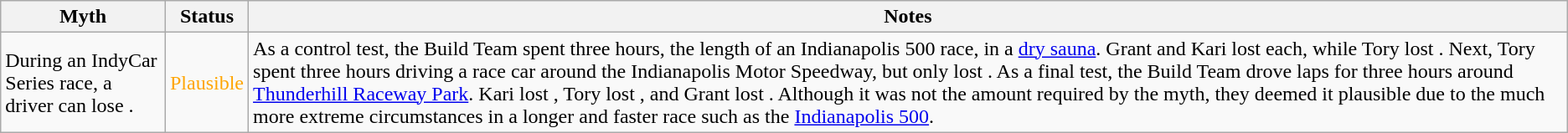<table class="wikitable plainrowheaders">
<tr>
<th scope"col">Myth</th>
<th scope"col">Status</th>
<th scope"col">Notes</th>
</tr>
<tr>
<td scope"row">During an IndyCar Series race, a driver can lose .</td>
<td style="color:orange">Plausible</td>
<td>As a control test, the Build Team spent three hours, the length of an Indianapolis 500 race, in a <a href='#'>dry sauna</a>. Grant and Kari lost  each, while Tory lost . Next, Tory spent three hours driving a race car around the Indianapolis Motor Speedway, but only lost . As a final test, the Build Team drove laps for three hours around <a href='#'>Thunderhill Raceway Park</a>. Kari lost , Tory lost , and Grant lost . Although it was not the amount required by the myth, they deemed it plausible due to the much more extreme circumstances in a longer and faster race such as the <a href='#'>Indianapolis 500</a>.</td>
</tr>
</table>
